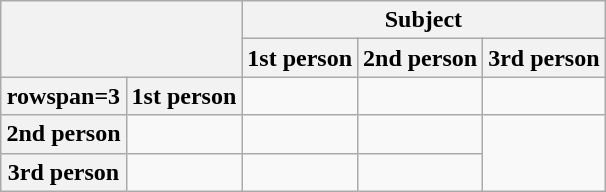<table class="wikitable" style="margin:auto">
<tr>
<th colspan=2 rowspan=2></th>
<th colspan=3>Subject</th>
</tr>
<tr>
<th>1st person</th>
<th>2nd person</th>
<th>3rd person</th>
</tr>
<tr>
<th>rowspan=3 </th>
<th>1st person</th>
<td></td>
<td></td>
<td></td>
</tr>
<tr>
<th>2nd person</th>
<td></td>
<td></td>
<td></td>
</tr>
<tr>
<th>3rd person</th>
<td></td>
<td></td>
<td></td>
</tr>
</table>
